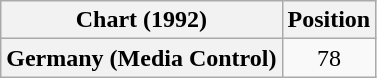<table class="wikitable plainrowheaders" style="text-align:center">
<tr>
<th>Chart (1992)</th>
<th>Position</th>
</tr>
<tr>
<th scope="row">Germany (Media Control)</th>
<td>78</td>
</tr>
</table>
